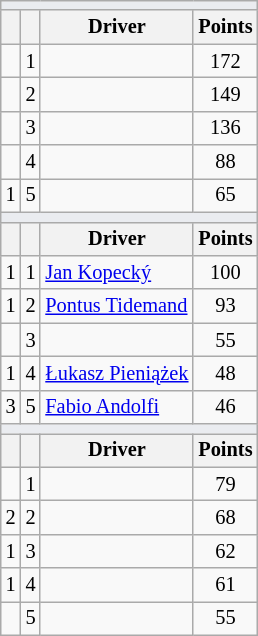<table class="wikitable" style="font-size: 85%;">
<tr>
<td style="background-color:#EAECF0; text-align:center" colspan="4"></td>
</tr>
<tr>
<th></th>
<th></th>
<th>Driver</th>
<th>Points</th>
</tr>
<tr>
<td align="left"></td>
<td align="center">1</td>
<td></td>
<td align="center">172</td>
</tr>
<tr>
<td align="left"></td>
<td align="center">2</td>
<td></td>
<td align="center">149</td>
</tr>
<tr>
<td align="left"></td>
<td align="center">3</td>
<td></td>
<td align="center">136</td>
</tr>
<tr>
<td align="left"></td>
<td align="center">4</td>
<td></td>
<td align="center">88</td>
</tr>
<tr>
<td align="left"> 1</td>
<td align="center">5</td>
<td></td>
<td align="center">65</td>
</tr>
<tr>
<td style="background-color:#EAECF0; text-align:center" colspan="4"></td>
</tr>
<tr>
<th></th>
<th></th>
<th>Driver</th>
<th>Points</th>
</tr>
<tr>
<td align="left"> 1</td>
<td align="center">1</td>
<td> <a href='#'>Jan Kopecký</a></td>
<td align="center">100</td>
</tr>
<tr>
<td align="left"> 1</td>
<td align="center">2</td>
<td> <a href='#'>Pontus Tidemand</a></td>
<td align="center">93</td>
</tr>
<tr>
<td align="left"></td>
<td align="center">3</td>
<td></td>
<td align="center">55</td>
</tr>
<tr>
<td align="left"> 1</td>
<td align="center">4</td>
<td> <a href='#'>Łukasz Pieniążek</a></td>
<td align="center">48</td>
</tr>
<tr>
<td align="left"> 3</td>
<td align="center">5</td>
<td> <a href='#'>Fabio Andolfi</a></td>
<td align="center">46</td>
</tr>
<tr>
<td style="background-color:#EAECF0; text-align:center" colspan="4"></td>
</tr>
<tr>
<th></th>
<th></th>
<th>Driver</th>
<th>Points</th>
</tr>
<tr>
<td align="left"></td>
<td align="center">1</td>
<td></td>
<td align="center">79</td>
</tr>
<tr>
<td align="left"> 2</td>
<td align="center">2</td>
<td></td>
<td align="center">68</td>
</tr>
<tr>
<td align="left"> 1</td>
<td align="center">3</td>
<td></td>
<td align="center">62</td>
</tr>
<tr>
<td align="left"> 1</td>
<td align="center">4</td>
<td></td>
<td align="center">61</td>
</tr>
<tr>
<td align="left"></td>
<td align="center">5</td>
<td></td>
<td align="center">55</td>
</tr>
</table>
